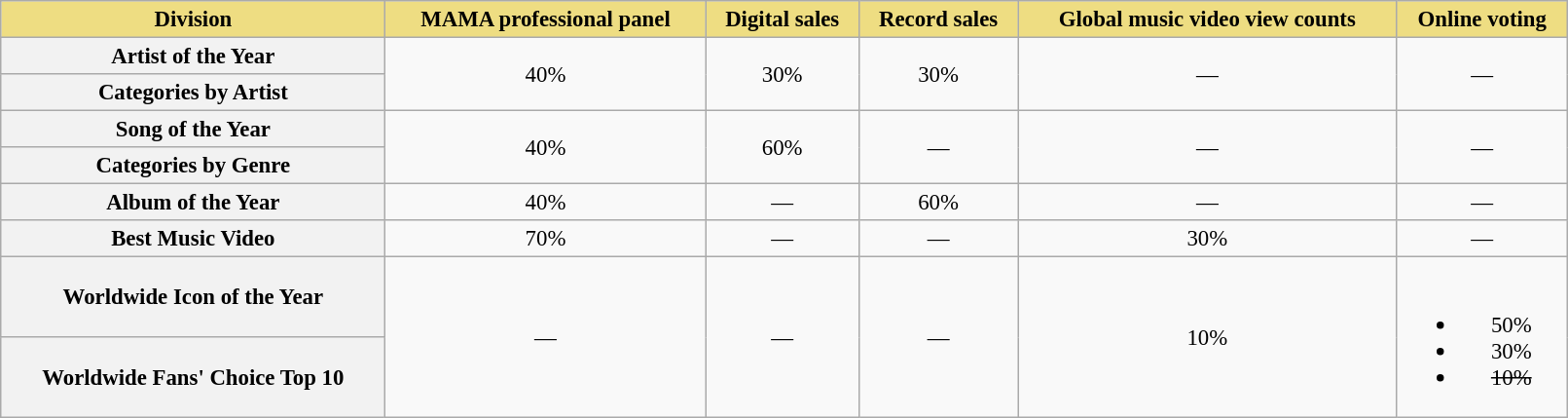<table class="wikitable" style="width:85%; text-align:center; font-size:95%">
<tr>
<th style="background:#EEDD82">Division</th>
<th style="background:#EEDD82">MAMA professional panel<br></th>
<th style="background:#EEDD82">Digital sales</th>
<th style="background:#EEDD82">Record sales</th>
<th style="background:#EEDD82">Global music video view counts</th>
<th style="background:#EEDD82">Online voting</th>
</tr>
<tr>
<th>Artist of the Year</th>
<td rowspan="2">40%</td>
<td rowspan="2">30%<br></td>
<td rowspan="2">30%</td>
<td rowspan="2">—</td>
<td rowspan="2">—</td>
</tr>
<tr>
<th>Categories by Artist</th>
</tr>
<tr>
<th>Song of the Year</th>
<td rowspan="2">40%</td>
<td rowspan="2">60%<br></td>
<td rowspan="2">—</td>
<td rowspan="2">—</td>
<td rowspan="2">—</td>
</tr>
<tr>
<th>Categories by Genre</th>
</tr>
<tr>
<th>Album of the Year</th>
<td>40%</td>
<td>—</td>
<td>60%</td>
<td>—</td>
<td>—</td>
</tr>
<tr>
<th>Best Music Video</th>
<td>70%</td>
<td>—</td>
<td>—</td>
<td>30%</td>
<td>—</td>
</tr>
<tr>
<th>Worldwide Icon of the Year</th>
<td rowspan="2">—</td>
<td rowspan="2">—</td>
<td rowspan="2">—</td>
<td rowspan="2">10%</td>
<td rowspan="2"><br><ul><li>50% </li><li>30% </li><li><s>10% </s></li></ul></td>
</tr>
<tr>
<th>Worldwide Fans' Choice Top 10</th>
</tr>
</table>
